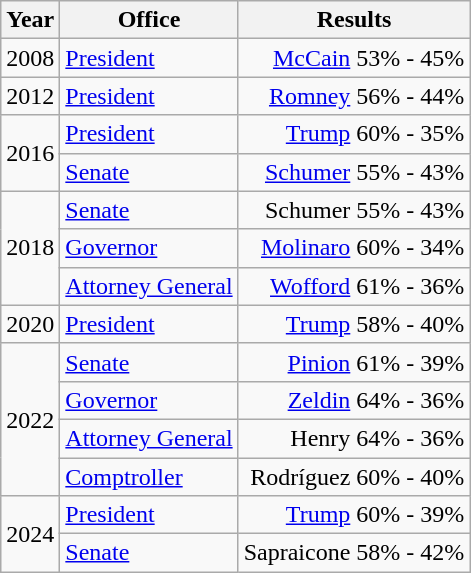<table class=wikitable>
<tr>
<th>Year</th>
<th>Office</th>
<th>Results</th>
</tr>
<tr>
<td>2008</td>
<td><a href='#'>President</a></td>
<td align="right" ><a href='#'>McCain</a> 53% - 45%</td>
</tr>
<tr>
<td>2012</td>
<td><a href='#'>President</a></td>
<td align="right" ><a href='#'>Romney</a> 56% - 44%</td>
</tr>
<tr>
<td rowspan=2>2016</td>
<td><a href='#'>President</a></td>
<td align="right" ><a href='#'>Trump</a> 60% - 35%</td>
</tr>
<tr>
<td><a href='#'>Senate</a></td>
<td align="right" ><a href='#'>Schumer</a> 55% - 43%</td>
</tr>
<tr>
<td rowspan=3>2018</td>
<td><a href='#'>Senate</a></td>
<td align="right" >Schumer 55% - 43%</td>
</tr>
<tr>
<td><a href='#'>Governor</a></td>
<td align="right" ><a href='#'>Molinaro</a> 60% - 34%</td>
</tr>
<tr>
<td><a href='#'>Attorney General</a></td>
<td align="right" ><a href='#'>Wofford</a> 61% - 36%</td>
</tr>
<tr>
<td>2020</td>
<td><a href='#'>President</a></td>
<td align="right" ><a href='#'>Trump</a> 58% - 40%</td>
</tr>
<tr>
<td rowspan=4>2022</td>
<td><a href='#'>Senate</a></td>
<td align="right" ><a href='#'>Pinion</a> 61% - 39%</td>
</tr>
<tr>
<td><a href='#'>Governor</a></td>
<td align="right" ><a href='#'>Zeldin</a> 64% - 36%</td>
</tr>
<tr>
<td><a href='#'>Attorney General</a></td>
<td align="right" >Henry 64% - 36%</td>
</tr>
<tr>
<td><a href='#'>Comptroller</a></td>
<td align="right" >Rodríguez 60% - 40%</td>
</tr>
<tr>
<td rowspan=2>2024</td>
<td><a href='#'>President</a></td>
<td align="right" ><a href='#'>Trump</a> 60% - 39%</td>
</tr>
<tr>
<td><a href='#'>Senate</a></td>
<td align="right" >Sapraicone 58% - 42%</td>
</tr>
</table>
